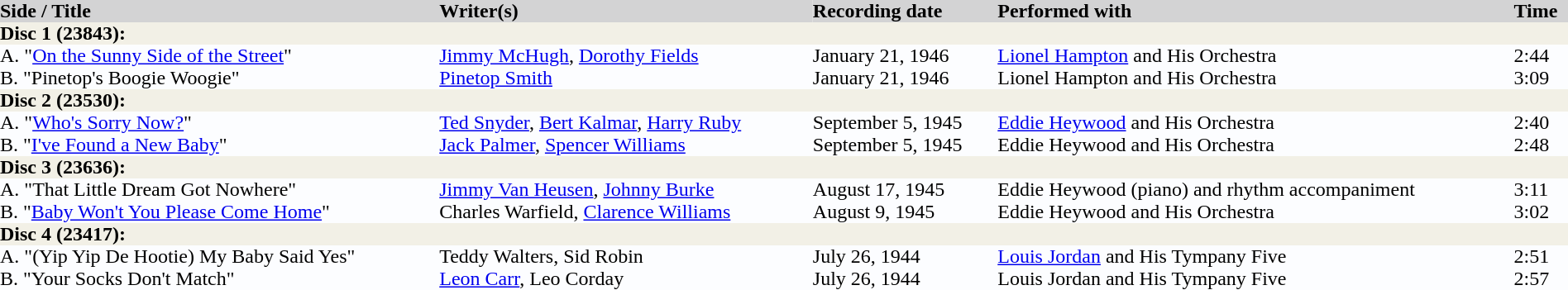<table border="0" cellpadding="0" cellspacing="0" style="width: 100%; margin: 1em 1em 1em 0; background: #FCFDFF; border-collapse: collapse;">
<tr bgcolor=#D3D3D4>
<td><strong>Side / Title</strong></td>
<td><strong>Writer(s)</strong></td>
<td><strong>Recording date</strong></td>
<td><strong>Performed with</strong></td>
<td><strong>Time</strong></td>
</tr>
<tr bgcolor=#F2F0E6>
<td colspan=5><strong>Disc 1 (23843):</strong></td>
</tr>
<tr>
<td>A.   "<a href='#'>On the Sunny Side of the Street</a>"</td>
<td><a href='#'>Jimmy McHugh</a>, <a href='#'>Dorothy Fields</a></td>
<td>January 21, 1946</td>
<td><a href='#'>Lionel Hampton</a> and His Orchestra</td>
<td>2:44</td>
</tr>
<tr>
<td>B.   "Pinetop's Boogie Woogie"</td>
<td><a href='#'>Pinetop Smith</a></td>
<td>January 21, 1946</td>
<td>Lionel Hampton and His Orchestra</td>
<td>3:09</td>
</tr>
<tr bgcolor=#F2F0E6>
<td colspan=5><strong>Disc 2 (23530):</strong></td>
</tr>
<tr>
<td>A.   "<a href='#'>Who's Sorry Now?</a>"</td>
<td><a href='#'>Ted Snyder</a>, <a href='#'>Bert Kalmar</a>, <a href='#'>Harry Ruby</a></td>
<td>September 5, 1945</td>
<td><a href='#'>Eddie Heywood</a> and His Orchestra</td>
<td>2:40</td>
</tr>
<tr>
<td>B.   "<a href='#'>I've Found a New Baby</a>"</td>
<td><a href='#'>Jack Palmer</a>, <a href='#'>Spencer Williams</a></td>
<td>September 5, 1945</td>
<td>Eddie Heywood and His Orchestra</td>
<td>2:48</td>
</tr>
<tr bgcolor=#F2F0E6>
<td colspan=5><strong>Disc 3 (23636):</strong></td>
</tr>
<tr>
<td>A.   "That Little Dream Got Nowhere"</td>
<td><a href='#'>Jimmy Van Heusen</a>, <a href='#'>Johnny Burke</a></td>
<td>August 17, 1945</td>
<td>Eddie Heywood (piano) and rhythm accompaniment</td>
<td>3:11</td>
</tr>
<tr>
<td>B.   "<a href='#'>Baby Won't You Please Come Home</a>"</td>
<td>Charles Warfield, <a href='#'>Clarence Williams</a></td>
<td>August 9, 1945</td>
<td>Eddie Heywood and His Orchestra</td>
<td>3:02</td>
</tr>
<tr bgcolor=#F2F0E6>
<td colspan=5><strong>Disc 4 (23417):</strong></td>
</tr>
<tr>
<td>A.   "(Yip Yip De Hootie) My Baby Said Yes"</td>
<td>Teddy Walters, Sid Robin</td>
<td>July 26, 1944</td>
<td><a href='#'>Louis Jordan</a> and His Tympany Five</td>
<td>2:51</td>
</tr>
<tr>
<td>B.   "Your Socks Don't Match"</td>
<td><a href='#'>Leon Carr</a>, Leo Corday</td>
<td>July 26, 1944</td>
<td>Louis Jordan and His Tympany Five</td>
<td>2:57</td>
</tr>
</table>
